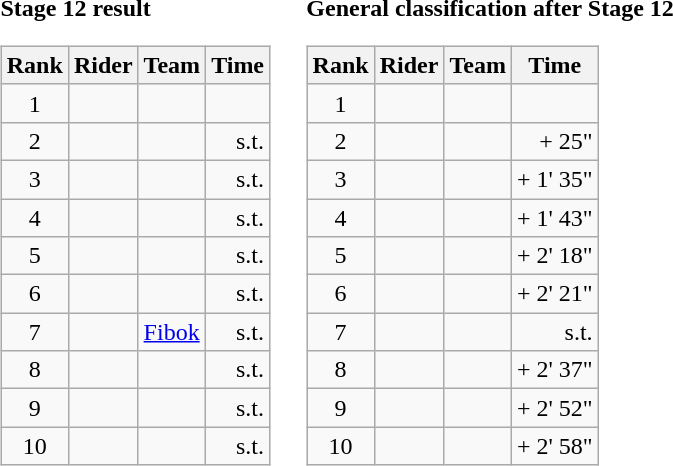<table>
<tr>
<td><strong>Stage 12 result</strong><br><table class="wikitable">
<tr>
<th scope="col">Rank</th>
<th scope="col">Rider</th>
<th scope="col">Team</th>
<th scope="col">Time</th>
</tr>
<tr>
<td style="text-align:center;">1</td>
<td></td>
<td></td>
<td style="text-align:right;"></td>
</tr>
<tr>
<td style="text-align:center;">2</td>
<td></td>
<td></td>
<td style="text-align:right;">s.t.</td>
</tr>
<tr>
<td style="text-align:center;">3</td>
<td></td>
<td></td>
<td style="text-align:right;">s.t.</td>
</tr>
<tr>
<td style="text-align:center;">4</td>
<td></td>
<td></td>
<td style="text-align:right;">s.t.</td>
</tr>
<tr>
<td style="text-align:center;">5</td>
<td></td>
<td></td>
<td style="text-align:right;">s.t.</td>
</tr>
<tr>
<td style="text-align:center;">6</td>
<td></td>
<td></td>
<td style="text-align:right;">s.t.</td>
</tr>
<tr>
<td style="text-align:center;">7</td>
<td></td>
<td><a href='#'>Fibok</a></td>
<td style="text-align:right;">s.t.</td>
</tr>
<tr>
<td style="text-align:center;">8</td>
<td></td>
<td></td>
<td style="text-align:right;">s.t.</td>
</tr>
<tr>
<td style="text-align:center;">9</td>
<td></td>
<td></td>
<td style="text-align:right;">s.t.</td>
</tr>
<tr>
<td style="text-align:center;">10</td>
<td></td>
<td></td>
<td style="text-align:right;">s.t.</td>
</tr>
</table>
</td>
<td></td>
<td><strong>General classification after Stage 12</strong><br><table class="wikitable">
<tr>
<th scope="col">Rank</th>
<th scope="col">Rider</th>
<th scope="col">Team</th>
<th scope="col">Time</th>
</tr>
<tr>
<td style="text-align:center;">1</td>
<td></td>
<td></td>
<td style="text-align:right;"></td>
</tr>
<tr>
<td style="text-align:center;">2</td>
<td></td>
<td></td>
<td style="text-align:right;">+ 25"</td>
</tr>
<tr>
<td style="text-align:center;">3</td>
<td></td>
<td></td>
<td style="text-align:right;">+ 1' 35"</td>
</tr>
<tr>
<td style="text-align:center;">4</td>
<td></td>
<td></td>
<td style="text-align:right;">+ 1' 43"</td>
</tr>
<tr>
<td style="text-align:center;">5</td>
<td></td>
<td></td>
<td style="text-align:right;">+ 2' 18"</td>
</tr>
<tr>
<td style="text-align:center;">6</td>
<td></td>
<td></td>
<td style="text-align:right;">+ 2' 21"</td>
</tr>
<tr>
<td style="text-align:center;">7</td>
<td></td>
<td></td>
<td style="text-align:right;">s.t.</td>
</tr>
<tr>
<td style="text-align:center;">8</td>
<td></td>
<td></td>
<td style="text-align:right;">+ 2' 37"</td>
</tr>
<tr>
<td style="text-align:center;">9</td>
<td></td>
<td></td>
<td style="text-align:right;">+ 2' 52"</td>
</tr>
<tr>
<td style="text-align:center;">10</td>
<td></td>
<td></td>
<td style="text-align:right;">+ 2' 58"</td>
</tr>
</table>
</td>
</tr>
</table>
